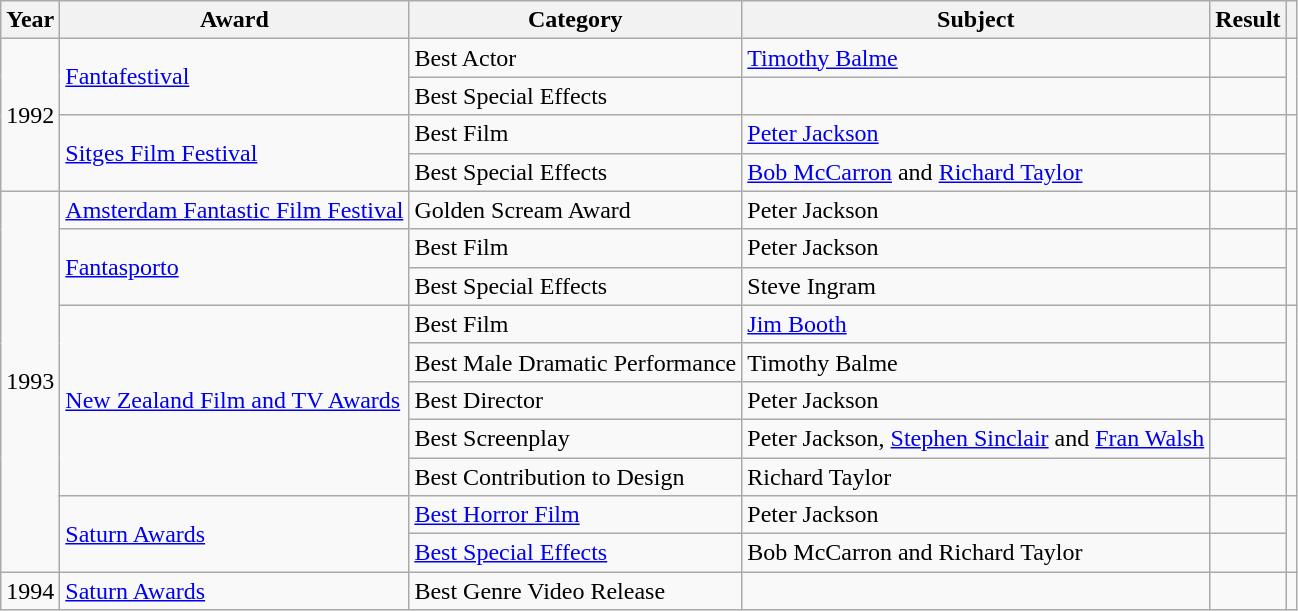<table class="wikitable">
<tr>
<th>Year</th>
<th>Award</th>
<th>Category</th>
<th>Subject</th>
<th>Result</th>
<th></th>
</tr>
<tr>
<td rowspan=4>1992</td>
<td rowspan=2><a href='#'>Fantafestival</a></td>
<td>Best Actor</td>
<td><a href='#'>Timothy Balme</a></td>
<td></td>
<td rowspan=2></td>
</tr>
<tr>
<td>Best Special Effects</td>
<td></td>
<td></td>
</tr>
<tr>
<td rowspan=2><a href='#'>Sitges Film Festival</a></td>
<td>Best Film</td>
<td><a href='#'>Peter Jackson</a></td>
<td></td>
<td rowspan=2></td>
</tr>
<tr>
<td>Best Special Effects</td>
<td><a href='#'>Bob McCarron</a> and <a href='#'>Richard Taylor</a></td>
<td></td>
</tr>
<tr>
<td rowspan=10>1993</td>
<td><a href='#'>Amsterdam Fantastic Film Festival</a></td>
<td>Golden Scream Award</td>
<td>Peter Jackson</td>
<td></td>
<td></td>
</tr>
<tr>
<td rowspan=2><a href='#'>Fantasporto</a></td>
<td>Best Film</td>
<td>Peter Jackson</td>
<td></td>
<td rowspan=2></td>
</tr>
<tr>
<td>Best Special Effects</td>
<td>Steve Ingram</td>
<td></td>
</tr>
<tr>
<td rowspan=5><a href='#'>New Zealand Film and TV Awards</a></td>
<td>Best Film</td>
<td><a href='#'>Jim Booth</a></td>
<td></td>
<td rowspan=5></td>
</tr>
<tr>
<td>Best Male Dramatic Performance</td>
<td>Timothy Balme</td>
<td></td>
</tr>
<tr>
<td>Best Director</td>
<td>Peter Jackson</td>
<td></td>
</tr>
<tr>
<td>Best Screenplay</td>
<td>Peter Jackson, <a href='#'>Stephen Sinclair</a> and <a href='#'>Fran Walsh</a></td>
<td></td>
</tr>
<tr>
<td>Best Contribution to Design</td>
<td>Richard Taylor</td>
<td></td>
</tr>
<tr>
<td rowspan=2><a href='#'>Saturn Awards</a></td>
<td><a href='#'>Best Horror Film</a></td>
<td>Peter Jackson</td>
<td></td>
<td rowspan=2></td>
</tr>
<tr>
<td><a href='#'>Best Special Effects</a></td>
<td>Bob McCarron and Richard Taylor</td>
<td></td>
</tr>
<tr>
<td>1994</td>
<td><a href='#'>Saturn Awards</a></td>
<td>Best Genre Video Release</td>
<td></td>
<td></td>
<td></td>
</tr>
</table>
